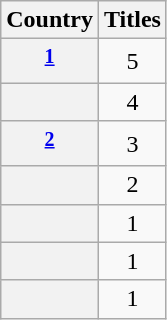<table class="wikitable plainrowheaders sortable">
<tr>
<th scope="col">Country</th>
<th scope="col">Titles</th>
</tr>
<tr>
<th scope="row"><sup><a href='#'>1</a></sup></th>
<td align=center>5</td>
</tr>
<tr>
<th scope="row"></th>
<td align=center>4</td>
</tr>
<tr>
<th scope="row"><sup><a href='#'>2</a></sup></th>
<td align=center>3</td>
</tr>
<tr>
<th scope="row"></th>
<td align=center>2</td>
</tr>
<tr>
<th scope="row"></th>
<td align=center>1</td>
</tr>
<tr>
<th scope="row"></th>
<td align=center>1</td>
</tr>
<tr>
<th scope="row"></th>
<td align=center>1</td>
</tr>
</table>
